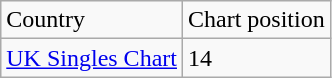<table class="wikitable">
<tr>
<td>Country</td>
<td>Chart position</td>
</tr>
<tr>
<td><a href='#'>UK Singles Chart</a></td>
<td>14</td>
</tr>
</table>
